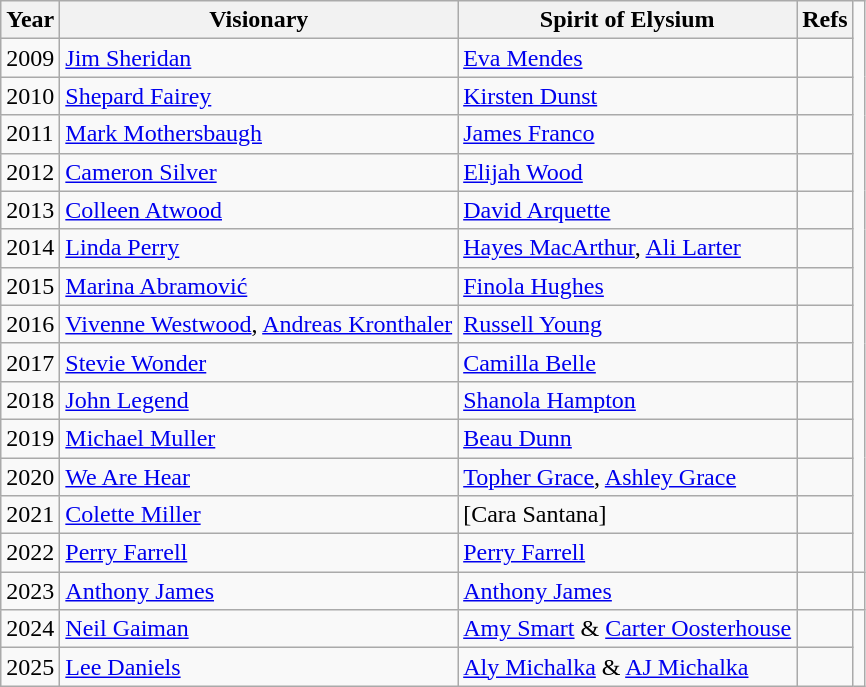<table class="wikitable">
<tr>
<th>Year</th>
<th>Visionary</th>
<th>Spirit of Elysium</th>
<th>Refs</th>
</tr>
<tr>
<td>2009</td>
<td><a href='#'>Jim Sheridan</a></td>
<td><a href='#'>Eva Mendes</a></td>
<td></td>
</tr>
<tr>
<td>2010</td>
<td><a href='#'>Shepard Fairey</a></td>
<td><a href='#'>Kirsten Dunst</a></td>
<td></td>
</tr>
<tr>
<td>2011</td>
<td><a href='#'>Mark Mothersbaugh</a></td>
<td><a href='#'>James Franco</a></td>
<td></td>
</tr>
<tr>
<td>2012</td>
<td><a href='#'>Cameron Silver</a></td>
<td><a href='#'>Elijah Wood</a></td>
<td></td>
</tr>
<tr>
<td>2013</td>
<td><a href='#'>Colleen Atwood</a></td>
<td><a href='#'>David Arquette</a></td>
<td></td>
</tr>
<tr>
<td>2014</td>
<td><a href='#'>Linda Perry</a></td>
<td><a href='#'>Hayes MacArthur</a>, <a href='#'>Ali Larter</a></td>
<td></td>
</tr>
<tr>
<td>2015</td>
<td><a href='#'>Marina Abramović</a></td>
<td><a href='#'>Finola Hughes</a></td>
<td></td>
</tr>
<tr>
<td>2016</td>
<td><a href='#'>Vivenne Westwood</a>, <a href='#'>Andreas Kronthaler</a></td>
<td><a href='#'>Russell Young</a></td>
<td></td>
</tr>
<tr>
<td>2017</td>
<td><a href='#'>Stevie Wonder</a></td>
<td><a href='#'>Camilla Belle</a></td>
<td></td>
</tr>
<tr>
<td>2018</td>
<td><a href='#'>John Legend</a></td>
<td><a href='#'>Shanola Hampton</a></td>
<td></td>
</tr>
<tr>
<td>2019</td>
<td><a href='#'>Michael Muller</a></td>
<td><a href='#'>Beau Dunn</a></td>
<td></td>
</tr>
<tr>
<td>2020</td>
<td><a href='#'>We Are Hear</a></td>
<td><a href='#'>Topher Grace</a>, <a href='#'>Ashley Grace</a></td>
<td></td>
</tr>
<tr>
<td>2021</td>
<td><a href='#'>Colette Miller</a></td>
<td>[Cara Santana]</td>
<td></td>
</tr>
<tr>
<td>2022</td>
<td><a href='#'>Perry Farrell</a></td>
<td><a href='#'>Perry Farrell</a></td>
<td></td>
</tr>
<tr>
<td>2023</td>
<td><a href='#'>Anthony James</a></td>
<td><a href='#'>Anthony James</a></td>
<td></td>
<td></td>
</tr>
<tr>
<td>2024</td>
<td><a href='#'>Neil Gaiman</a></td>
<td><a href='#'>Amy Smart</a> & <a href='#'>Carter Oosterhouse</a></td>
<td></td>
</tr>
<tr>
<td>2025</td>
<td><a href='#'>Lee Daniels</a></td>
<td><a href='#'>Aly Michalka</a> & <a href='#'>AJ Michalka</a></td>
<td></td>
</tr>
</table>
